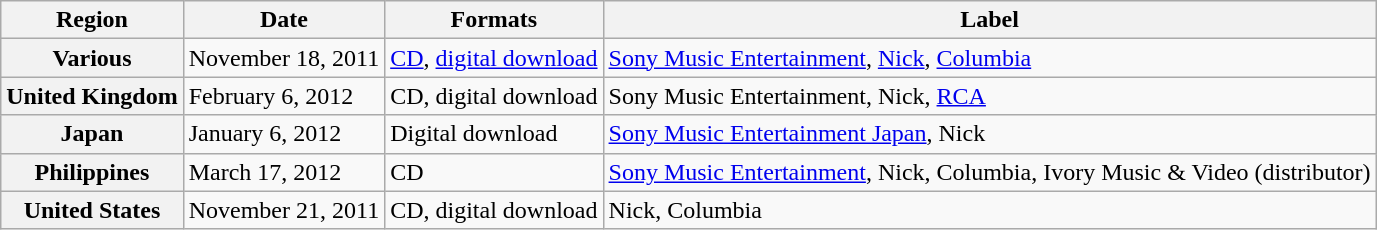<table class="wikitable plainrowheaders">
<tr>
<th>Region</th>
<th>Date</th>
<th>Formats</th>
<th>Label</th>
</tr>
<tr>
<th scope="row">Various</th>
<td>November 18, 2011</td>
<td><a href='#'>CD</a>, <a href='#'>digital download</a></td>
<td><a href='#'>Sony Music Entertainment</a>, <a href='#'>Nick</a>, <a href='#'>Columbia</a></td>
</tr>
<tr>
<th scope="row">United Kingdom</th>
<td>February 6, 2012</td>
<td>CD, digital download</td>
<td>Sony Music Entertainment, Nick, <a href='#'>RCA</a></td>
</tr>
<tr>
<th scope="row">Japan</th>
<td>January 6, 2012</td>
<td>Digital download</td>
<td><a href='#'>Sony Music Entertainment Japan</a>, Nick</td>
</tr>
<tr>
<th scope="row">Philippines</th>
<td>March 17, 2012</td>
<td>CD</td>
<td><a href='#'>Sony Music Entertainment</a>, Nick, Columbia, Ivory Music & Video (distributor)</td>
</tr>
<tr>
<th scope="row">United States</th>
<td>November 21, 2011</td>
<td>CD, digital download</td>
<td>Nick, Columbia</td>
</tr>
</table>
